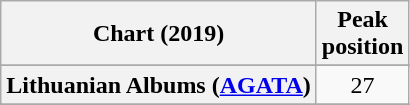<table class="wikitable sortable plainrowheaders" style="text-align:center">
<tr>
<th scope="col">Chart (2019)</th>
<th scope="col">Peak<br>position</th>
</tr>
<tr>
</tr>
<tr>
</tr>
<tr>
</tr>
<tr>
</tr>
<tr>
<th scope="row">Lithuanian Albums (<a href='#'>AGATA</a>)</th>
<td>27</td>
</tr>
<tr>
</tr>
<tr>
</tr>
<tr>
</tr>
<tr>
</tr>
<tr>
</tr>
</table>
